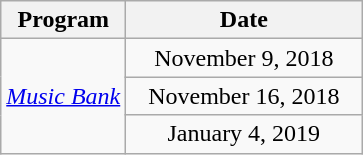<table class="wikitable" style="text-align:center">
<tr>
<th>Program</th>
<th width="150">Date</th>
</tr>
<tr>
<td rowspan="3"><a href='#'><em>Music Bank</em></a></td>
<td>November 9, 2018</td>
</tr>
<tr>
<td>November 16, 2018</td>
</tr>
<tr>
<td>January 4, 2019</td>
</tr>
</table>
